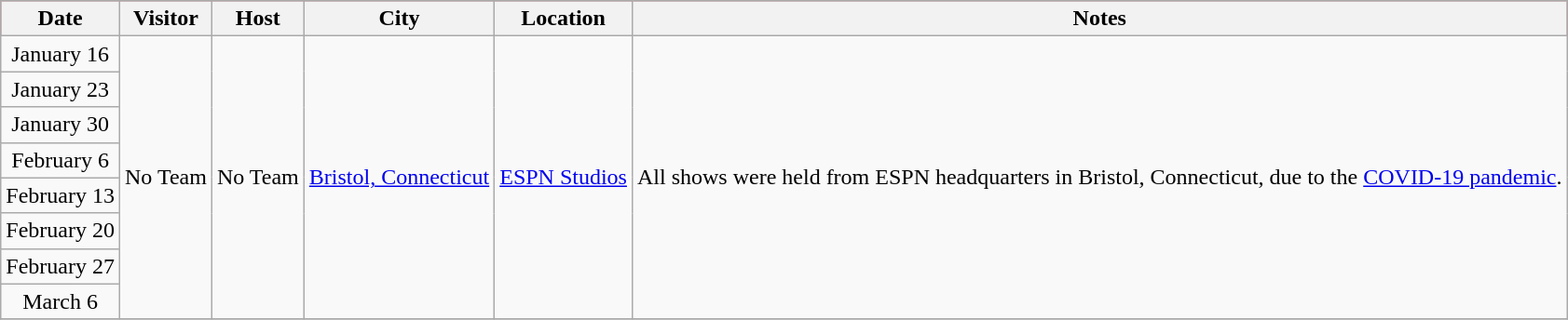<table class="wikitable" style="text-align:center">
<tr style="background:#A32638;"|>
<th>Date</th>
<th>Visitor</th>
<th>Host</th>
<th>City</th>
<th>Location</th>
<th>Notes</th>
</tr>
<tr>
<td>January 16</td>
<td rowspan="8">No Team</td>
<td rowspan="8">No Team</td>
<td rowspan="8"><a href='#'>Bristol, Connecticut</a></td>
<td rowspan="8"><a href='#'>ESPN Studios</a></td>
<td rowspan="8">All shows were held from ESPN headquarters in Bristol, Connecticut, due to the <a href='#'>COVID-19 pandemic</a>.</td>
</tr>
<tr>
<td>January 23</td>
</tr>
<tr>
<td>January 30</td>
</tr>
<tr>
<td>February 6</td>
</tr>
<tr>
<td>February 13</td>
</tr>
<tr>
<td>February 20</td>
</tr>
<tr>
<td>February 27</td>
</tr>
<tr>
<td>March 6</td>
</tr>
<tr>
</tr>
</table>
